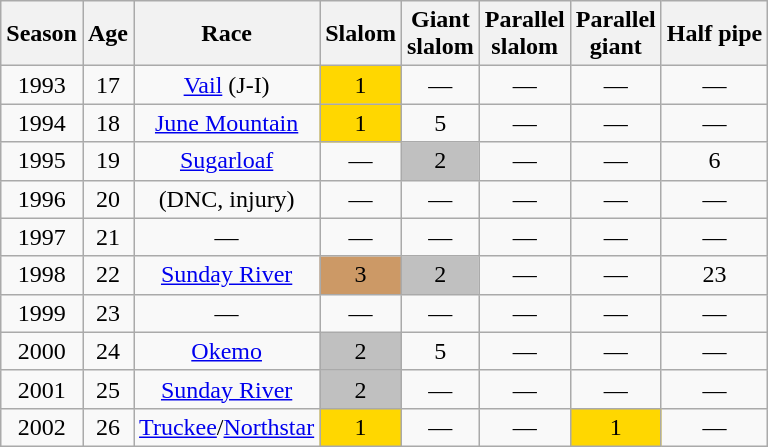<table class="wikitable" style="text-align:center;">
<tr>
<th>Season</th>
<th>Age</th>
<th>Race</th>
<th>Slalom</th>
<th>Giant<br>slalom</th>
<th>Parallel<br>slalom</th>
<th>Parallel<br>giant</th>
<th>Half pipe</th>
</tr>
<tr>
<td>1993</td>
<td>17</td>
<td> <a href='#'>Vail</a> (J-I)</td>
<td style="background:gold;">1</td>
<td>—</td>
<td>—</td>
<td>—</td>
<td>—</td>
</tr>
<tr>
<td>1994</td>
<td>18</td>
<td> <a href='#'>June Mountain</a></td>
<td style="background:gold;">1</td>
<td>5</td>
<td>—</td>
<td>—</td>
<td>—</td>
</tr>
<tr>
<td>1995</td>
<td>19</td>
<td> <a href='#'>Sugarloaf</a></td>
<td>—</td>
<td style="background:silver;">2</td>
<td>—</td>
<td>—</td>
<td>6</td>
</tr>
<tr>
<td>1996</td>
<td>20</td>
<td>(DNC, injury)</td>
<td>—</td>
<td>—</td>
<td>—</td>
<td>—</td>
<td>—</td>
</tr>
<tr>
<td>1997</td>
<td>21</td>
<td>—</td>
<td>—</td>
<td>—</td>
<td>—</td>
<td>—</td>
<td>—</td>
</tr>
<tr>
<td>1998</td>
<td>22</td>
<td> <a href='#'>Sunday River</a></td>
<td style="background:#c96;">3</td>
<td style="background:silver;">2</td>
<td>—</td>
<td>—</td>
<td>23</td>
</tr>
<tr>
<td>1999</td>
<td>23</td>
<td>—</td>
<td>—</td>
<td>—</td>
<td>—</td>
<td>—</td>
<td>—</td>
</tr>
<tr>
<td>2000</td>
<td>24</td>
<td> <a href='#'>Okemo</a></td>
<td style="background:silver;">2</td>
<td>5</td>
<td>—</td>
<td>—</td>
<td>—</td>
</tr>
<tr>
<td>2001</td>
<td>25</td>
<td> <a href='#'>Sunday River</a></td>
<td style="background:silver;">2</td>
<td>—</td>
<td>—</td>
<td>—</td>
<td>—</td>
</tr>
<tr>
<td>2002</td>
<td>26</td>
<td> <a href='#'>Truckee</a>/<a href='#'>Northstar</a></td>
<td style="background:gold;">1</td>
<td>—</td>
<td>—</td>
<td style="background:gold;">1</td>
<td>—</td>
</tr>
</table>
